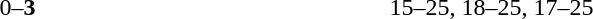<table>
<tr>
<th width=200></th>
<th width=80></th>
<th width=200></th>
<th width=220></th>
</tr>
<tr>
<td align=right></td>
<td align=center>0–<strong>3</strong></td>
<td><strong></strong></td>
<td>15–25, 18–25, 17–25</td>
</tr>
</table>
